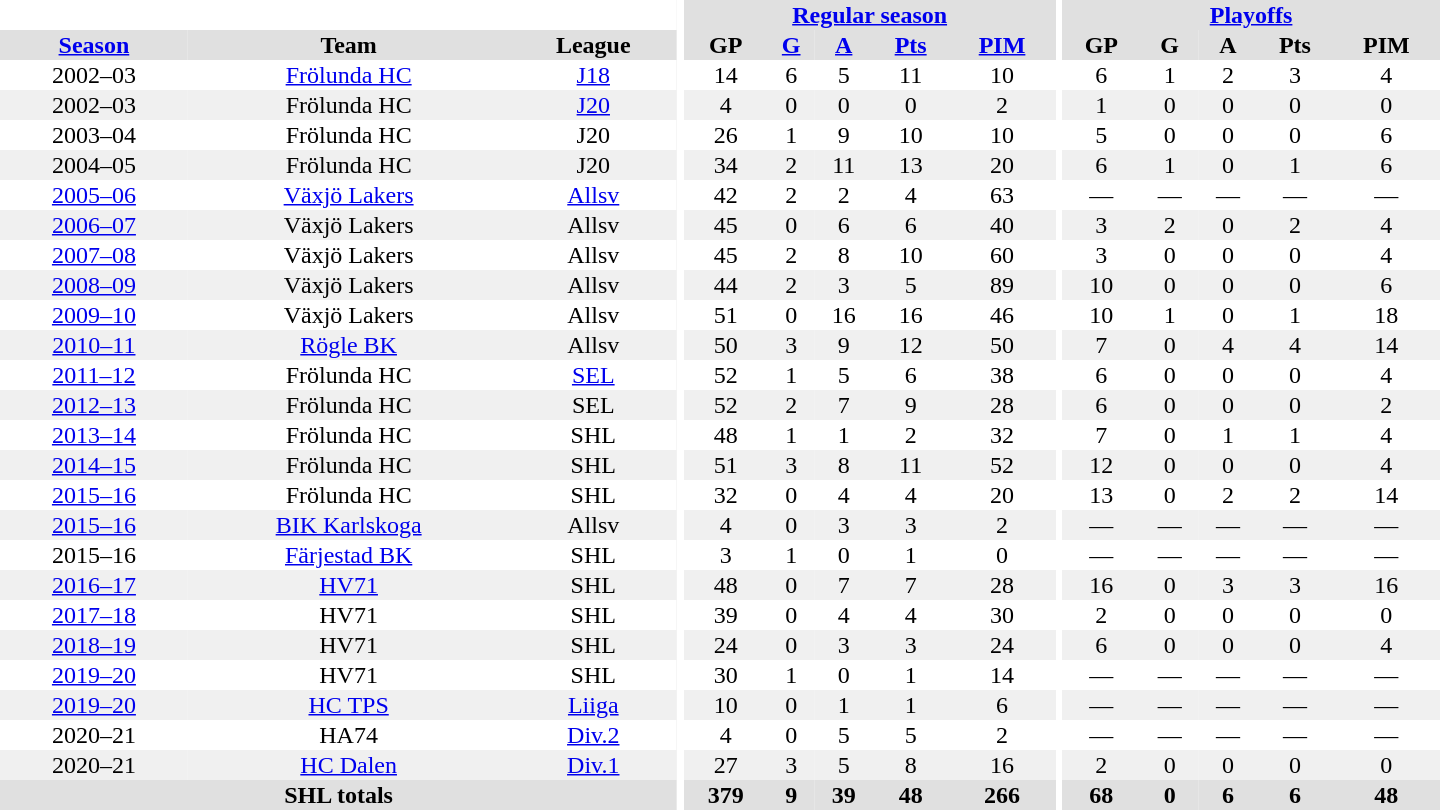<table border="0" cellpadding="1" cellspacing="0" style="text-align:center; width:60em">
<tr bgcolor="#e0e0e0">
<th colspan="3" bgcolor="#ffffff"></th>
<th rowspan="99" bgcolor="#ffffff"></th>
<th colspan="5"><a href='#'>Regular season</a></th>
<th rowspan="99" bgcolor="#ffffff"></th>
<th colspan="5"><a href='#'>Playoffs</a></th>
</tr>
<tr bgcolor="#e0e0e0">
<th><a href='#'>Season</a></th>
<th>Team</th>
<th>League</th>
<th>GP</th>
<th><a href='#'>G</a></th>
<th><a href='#'>A</a></th>
<th><a href='#'>Pts</a></th>
<th><a href='#'>PIM</a></th>
<th>GP</th>
<th>G</th>
<th>A</th>
<th>Pts</th>
<th>PIM</th>
</tr>
<tr>
<td>2002–03</td>
<td><a href='#'>Frölunda HC</a></td>
<td><a href='#'>J18</a></td>
<td>14</td>
<td>6</td>
<td>5</td>
<td>11</td>
<td>10</td>
<td>6</td>
<td>1</td>
<td>2</td>
<td>3</td>
<td>4</td>
</tr>
<tr bgcolor="#f0f0f0">
<td>2002–03</td>
<td>Frölunda HC</td>
<td><a href='#'>J20</a></td>
<td>4</td>
<td>0</td>
<td>0</td>
<td>0</td>
<td>2</td>
<td>1</td>
<td>0</td>
<td>0</td>
<td>0</td>
<td>0</td>
</tr>
<tr>
<td>2003–04</td>
<td>Frölunda HC</td>
<td>J20</td>
<td>26</td>
<td>1</td>
<td>9</td>
<td>10</td>
<td>10</td>
<td>5</td>
<td>0</td>
<td>0</td>
<td>0</td>
<td>6</td>
</tr>
<tr bgcolor="#f0f0f0">
<td>2004–05</td>
<td>Frölunda HC</td>
<td>J20</td>
<td>34</td>
<td>2</td>
<td>11</td>
<td>13</td>
<td>20</td>
<td>6</td>
<td>1</td>
<td>0</td>
<td>1</td>
<td>6</td>
</tr>
<tr>
<td><a href='#'>2005–06</a></td>
<td><a href='#'>Växjö Lakers</a></td>
<td><a href='#'>Allsv</a></td>
<td>42</td>
<td>2</td>
<td>2</td>
<td>4</td>
<td>63</td>
<td>—</td>
<td>—</td>
<td>—</td>
<td>—</td>
<td>—</td>
</tr>
<tr bgcolor="#f0f0f0">
<td><a href='#'>2006–07</a></td>
<td>Växjö Lakers</td>
<td>Allsv</td>
<td>45</td>
<td>0</td>
<td>6</td>
<td>6</td>
<td>40</td>
<td>3</td>
<td>2</td>
<td>0</td>
<td>2</td>
<td>4</td>
</tr>
<tr>
<td><a href='#'>2007–08</a></td>
<td>Växjö Lakers</td>
<td>Allsv</td>
<td>45</td>
<td>2</td>
<td>8</td>
<td>10</td>
<td>60</td>
<td>3</td>
<td>0</td>
<td>0</td>
<td>0</td>
<td>4</td>
</tr>
<tr bgcolor="#f0f0f0">
<td><a href='#'>2008–09</a></td>
<td>Växjö Lakers</td>
<td>Allsv</td>
<td>44</td>
<td>2</td>
<td>3</td>
<td>5</td>
<td>89</td>
<td>10</td>
<td>0</td>
<td>0</td>
<td>0</td>
<td>6</td>
</tr>
<tr>
<td><a href='#'>2009–10</a></td>
<td>Växjö Lakers</td>
<td>Allsv</td>
<td>51</td>
<td>0</td>
<td>16</td>
<td>16</td>
<td>46</td>
<td>10</td>
<td>1</td>
<td>0</td>
<td>1</td>
<td>18</td>
</tr>
<tr bgcolor="#f0f0f0">
<td><a href='#'>2010–11</a></td>
<td><a href='#'>Rögle BK</a></td>
<td>Allsv</td>
<td>50</td>
<td>3</td>
<td>9</td>
<td>12</td>
<td>50</td>
<td>7</td>
<td>0</td>
<td>4</td>
<td>4</td>
<td>14</td>
</tr>
<tr>
<td><a href='#'>2011–12</a></td>
<td>Frölunda HC</td>
<td><a href='#'>SEL</a></td>
<td>52</td>
<td>1</td>
<td>5</td>
<td>6</td>
<td>38</td>
<td>6</td>
<td>0</td>
<td>0</td>
<td>0</td>
<td>4</td>
</tr>
<tr bgcolor="#f0f0f0">
<td><a href='#'>2012–13</a></td>
<td>Frölunda HC</td>
<td>SEL</td>
<td>52</td>
<td>2</td>
<td>7</td>
<td>9</td>
<td>28</td>
<td>6</td>
<td>0</td>
<td>0</td>
<td>0</td>
<td>2</td>
</tr>
<tr>
<td><a href='#'>2013–14</a></td>
<td>Frölunda HC</td>
<td>SHL</td>
<td>48</td>
<td>1</td>
<td>1</td>
<td>2</td>
<td>32</td>
<td>7</td>
<td>0</td>
<td>1</td>
<td>1</td>
<td>4</td>
</tr>
<tr bgcolor="#f0f0f0">
<td><a href='#'>2014–15</a></td>
<td>Frölunda HC</td>
<td>SHL</td>
<td>51</td>
<td>3</td>
<td>8</td>
<td>11</td>
<td>52</td>
<td>12</td>
<td>0</td>
<td>0</td>
<td>0</td>
<td>4</td>
</tr>
<tr>
<td><a href='#'>2015–16</a></td>
<td>Frölunda HC</td>
<td>SHL</td>
<td>32</td>
<td>0</td>
<td>4</td>
<td>4</td>
<td>20</td>
<td>13</td>
<td>0</td>
<td>2</td>
<td>2</td>
<td>14</td>
</tr>
<tr bgcolor="#f0f0f0">
<td><a href='#'>2015–16</a></td>
<td><a href='#'>BIK Karlskoga</a></td>
<td>Allsv</td>
<td>4</td>
<td>0</td>
<td>3</td>
<td>3</td>
<td>2</td>
<td>—</td>
<td>—</td>
<td>—</td>
<td>—</td>
<td>—</td>
</tr>
<tr>
<td>2015–16</td>
<td><a href='#'>Färjestad BK</a></td>
<td>SHL</td>
<td>3</td>
<td>1</td>
<td>0</td>
<td>1</td>
<td>0</td>
<td>—</td>
<td>—</td>
<td>—</td>
<td>—</td>
<td>—</td>
</tr>
<tr bgcolor="#f0f0f0">
<td><a href='#'>2016–17</a></td>
<td><a href='#'>HV71</a></td>
<td>SHL</td>
<td>48</td>
<td>0</td>
<td>7</td>
<td>7</td>
<td>28</td>
<td>16</td>
<td>0</td>
<td>3</td>
<td>3</td>
<td>16</td>
</tr>
<tr>
<td><a href='#'>2017–18</a></td>
<td>HV71</td>
<td>SHL</td>
<td>39</td>
<td>0</td>
<td>4</td>
<td>4</td>
<td>30</td>
<td>2</td>
<td>0</td>
<td>0</td>
<td>0</td>
<td>0</td>
</tr>
<tr bgcolor="#f0f0f0">
<td><a href='#'>2018–19</a></td>
<td>HV71</td>
<td>SHL</td>
<td>24</td>
<td>0</td>
<td>3</td>
<td>3</td>
<td>24</td>
<td>6</td>
<td>0</td>
<td>0</td>
<td>0</td>
<td>4</td>
</tr>
<tr>
<td><a href='#'>2019–20</a></td>
<td>HV71</td>
<td>SHL</td>
<td>30</td>
<td>1</td>
<td>0</td>
<td>1</td>
<td>14</td>
<td>—</td>
<td>—</td>
<td>—</td>
<td>—</td>
<td>—</td>
</tr>
<tr bgcolor="#f0f0f0">
<td><a href='#'>2019–20</a></td>
<td><a href='#'>HC TPS</a></td>
<td><a href='#'>Liiga</a></td>
<td>10</td>
<td>0</td>
<td>1</td>
<td>1</td>
<td>6</td>
<td>—</td>
<td>—</td>
<td>—</td>
<td>—</td>
<td>—</td>
</tr>
<tr>
<td>2020–21</td>
<td>HA74</td>
<td><a href='#'>Div.2</a></td>
<td>4</td>
<td>0</td>
<td>5</td>
<td>5</td>
<td>2</td>
<td>—</td>
<td>—</td>
<td>—</td>
<td>—</td>
<td>—</td>
</tr>
<tr bgcolor="#f0f0f0">
<td 2020–21 HockeyEttan season>2020–21</td>
<td><a href='#'>HC Dalen</a></td>
<td><a href='#'>Div.1</a></td>
<td>27</td>
<td>3</td>
<td>5</td>
<td>8</td>
<td>16</td>
<td>2</td>
<td>0</td>
<td>0</td>
<td>0</td>
<td>0</td>
</tr>
<tr bgcolor="#e0e0e0">
<th colspan="3">SHL totals</th>
<th>379</th>
<th>9</th>
<th>39</th>
<th>48</th>
<th>266</th>
<th>68</th>
<th>0</th>
<th>6</th>
<th>6</th>
<th>48</th>
</tr>
</table>
